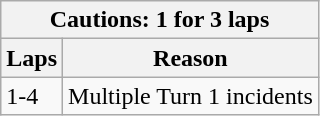<table class="wikitable">
<tr>
<th colspan=2>Cautions: 1 for 3 laps</th>
</tr>
<tr>
<th>Laps</th>
<th>Reason</th>
</tr>
<tr>
<td>1-4</td>
<td>Multiple Turn 1 incidents</td>
</tr>
</table>
